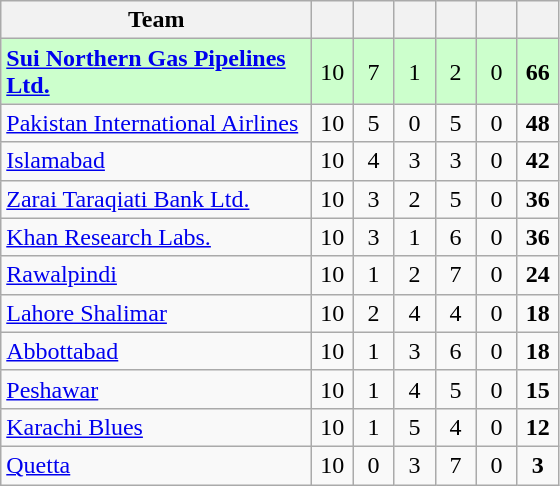<table class="wikitable sortable" style="text-align:center";"font-size:95%">
<tr>
<th style="width:200px;">Team</th>
<th style="width:20px;"></th>
<th style="width:20px;"></th>
<th style="width:20px;"></th>
<th style="width:20px;"></th>
<th style="width:20px;"></th>
<th style="width:20px;"></th>
</tr>
<tr bgcolor="#ccffcc">
<td style="text-align:left"><strong><a href='#'>Sui Northern Gas Pipelines Ltd.</a></strong></td>
<td>10</td>
<td>7</td>
<td>1</td>
<td>2</td>
<td>0</td>
<td><strong>66</strong></td>
</tr>
<tr>
<td style="text-align:left"><a href='#'>Pakistan International Airlines</a></td>
<td>10</td>
<td>5</td>
<td>0</td>
<td>5</td>
<td>0</td>
<td><strong>48</strong></td>
</tr>
<tr>
<td style="text-align:left"><a href='#'>Islamabad</a></td>
<td>10</td>
<td>4</td>
<td>3</td>
<td>3</td>
<td>0</td>
<td><strong>42</strong></td>
</tr>
<tr>
<td style="text-align:left"><a href='#'>Zarai Taraqiati Bank Ltd.</a></td>
<td>10</td>
<td>3</td>
<td>2</td>
<td>5</td>
<td>0</td>
<td><strong>36</strong></td>
</tr>
<tr>
<td style="text-align:left"><a href='#'>Khan Research Labs.</a></td>
<td>10</td>
<td>3</td>
<td>1</td>
<td>6</td>
<td>0</td>
<td><strong>36</strong></td>
</tr>
<tr>
<td style="text-align:left"><a href='#'>Rawalpindi</a></td>
<td>10</td>
<td>1</td>
<td>2</td>
<td>7</td>
<td>0</td>
<td><strong>24</strong></td>
</tr>
<tr>
<td style="text-align:left"><a href='#'>Lahore Shalimar</a></td>
<td>10</td>
<td>2</td>
<td>4</td>
<td>4</td>
<td>0</td>
<td><strong>18</strong></td>
</tr>
<tr>
<td style="text-align:left"><a href='#'>Abbottabad</a></td>
<td>10</td>
<td>1</td>
<td>3</td>
<td>6</td>
<td>0</td>
<td><strong>18</strong></td>
</tr>
<tr>
<td style="text-align:left"><a href='#'>Peshawar</a></td>
<td>10</td>
<td>1</td>
<td>4</td>
<td>5</td>
<td>0</td>
<td><strong>15</strong></td>
</tr>
<tr>
<td style="text-align:left"><a href='#'>Karachi Blues</a></td>
<td>10</td>
<td>1</td>
<td>5</td>
<td>4</td>
<td>0</td>
<td><strong>12</strong></td>
</tr>
<tr>
<td style="text-align:left"><a href='#'>Quetta</a></td>
<td>10</td>
<td>0</td>
<td>3</td>
<td>7</td>
<td>0</td>
<td><strong>3</strong></td>
</tr>
</table>
